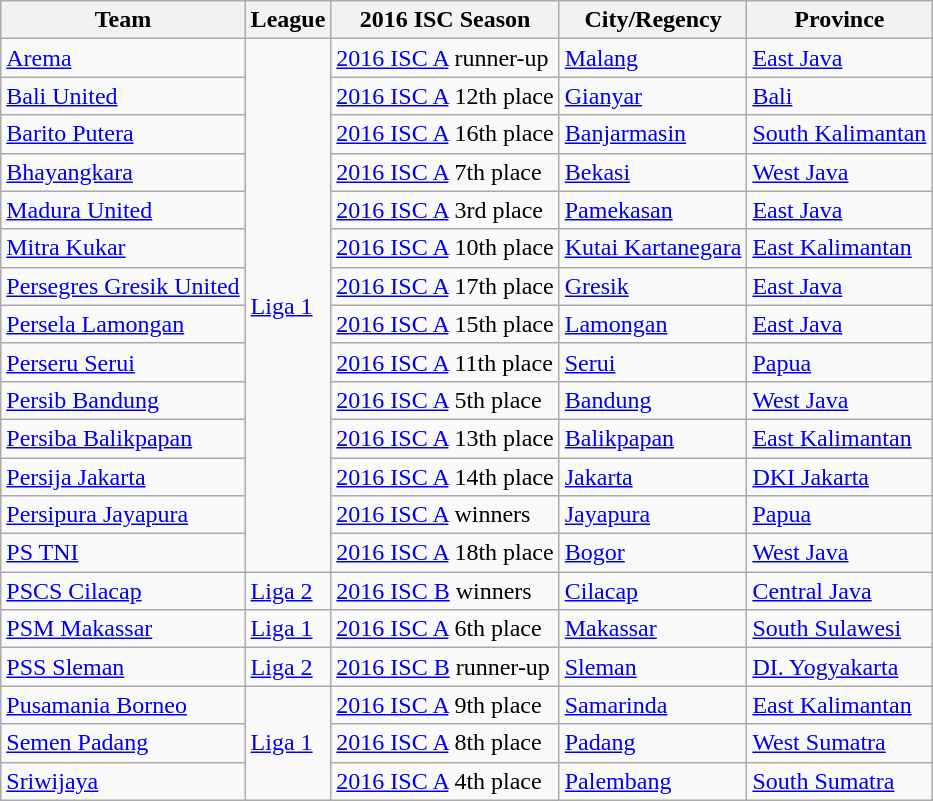<table class="wikitable sortable">
<tr>
<th>Team</th>
<th>League</th>
<th>2016 ISC Season</th>
<th>City/Regency</th>
<th>Province</th>
</tr>
<tr>
<td><a href='#'>Arema</a></td>
<td rowspan=14><a href='#'>Liga 1</a></td>
<td><a href='#'>2016 ISC A</a> runner-up</td>
<td><a href='#'>Malang</a></td>
<td><a href='#'>East Java</a></td>
</tr>
<tr>
<td><a href='#'>Bali United</a></td>
<td><a href='#'>2016 ISC A</a> 12th place</td>
<td><a href='#'>Gianyar</a></td>
<td><a href='#'>Bali</a></td>
</tr>
<tr>
<td><a href='#'>Barito Putera</a></td>
<td><a href='#'>2016 ISC A</a> 16th place</td>
<td><a href='#'>Banjarmasin</a></td>
<td><a href='#'>South Kalimantan</a></td>
</tr>
<tr>
<td><a href='#'>Bhayangkara</a></td>
<td><a href='#'>2016 ISC A</a> 7th place</td>
<td><a href='#'>Bekasi</a></td>
<td><a href='#'>West Java</a></td>
</tr>
<tr>
<td><a href='#'>Madura United</a></td>
<td><a href='#'>2016 ISC A</a> 3rd place</td>
<td><a href='#'>Pamekasan</a></td>
<td><a href='#'>East Java</a></td>
</tr>
<tr>
<td><a href='#'>Mitra Kukar</a></td>
<td><a href='#'>2016 ISC A</a> 10th place</td>
<td><a href='#'>Kutai Kartanegara</a></td>
<td><a href='#'>East Kalimantan</a></td>
</tr>
<tr>
<td><a href='#'>Persegres Gresik United</a></td>
<td><a href='#'>2016 ISC A</a> 17th place</td>
<td><a href='#'>Gresik</a></td>
<td><a href='#'>East Java</a></td>
</tr>
<tr>
<td><a href='#'>Persela Lamongan</a></td>
<td><a href='#'>2016 ISC A</a> 15th place</td>
<td><a href='#'>Lamongan</a></td>
<td><a href='#'>East Java</a></td>
</tr>
<tr>
<td><a href='#'>Perseru Serui</a></td>
<td><a href='#'>2016 ISC A</a> 11th place</td>
<td><a href='#'>Serui</a></td>
<td><a href='#'>Papua</a></td>
</tr>
<tr>
<td><a href='#'>Persib Bandung</a></td>
<td><a href='#'>2016 ISC A</a> 5th place</td>
<td><a href='#'>Bandung</a></td>
<td><a href='#'>West Java</a></td>
</tr>
<tr>
<td><a href='#'>Persiba Balikpapan</a></td>
<td><a href='#'>2016 ISC A</a> 13th place</td>
<td><a href='#'>Balikpapan</a></td>
<td><a href='#'>East Kalimantan</a></td>
</tr>
<tr>
<td><a href='#'>Persija Jakarta</a></td>
<td><a href='#'>2016 ISC A</a> 14th place</td>
<td><a href='#'>Jakarta</a></td>
<td><a href='#'>DKI Jakarta</a></td>
</tr>
<tr>
<td><a href='#'>Persipura Jayapura</a></td>
<td><a href='#'>2016 ISC A</a> winners</td>
<td><a href='#'>Jayapura</a></td>
<td><a href='#'>Papua</a></td>
</tr>
<tr>
<td><a href='#'>PS TNI</a></td>
<td><a href='#'>2016 ISC A</a> 18th place</td>
<td><a href='#'>Bogor</a></td>
<td><a href='#'>West Java</a></td>
</tr>
<tr>
<td><a href='#'>PSCS Cilacap</a></td>
<td><a href='#'>Liga 2</a></td>
<td><a href='#'>2016 ISC B</a> winners</td>
<td><a href='#'>Cilacap</a></td>
<td><a href='#'>Central Java</a></td>
</tr>
<tr>
<td><a href='#'>PSM Makassar</a></td>
<td><a href='#'>Liga 1</a></td>
<td><a href='#'>2016 ISC A</a> 6th place</td>
<td><a href='#'>Makassar</a></td>
<td><a href='#'>South Sulawesi</a></td>
</tr>
<tr>
<td><a href='#'>PSS Sleman</a></td>
<td><a href='#'>Liga 2</a></td>
<td><a href='#'>2016 ISC B</a> runner-up</td>
<td><a href='#'>Sleman</a></td>
<td><a href='#'>DI. Yogyakarta</a></td>
</tr>
<tr>
<td><a href='#'>Pusamania Borneo</a></td>
<td rowspan=3><a href='#'>Liga 1</a></td>
<td><a href='#'>2016 ISC A</a> 9th place</td>
<td><a href='#'>Samarinda</a></td>
<td><a href='#'>East Kalimantan</a></td>
</tr>
<tr>
<td><a href='#'>Semen Padang</a></td>
<td><a href='#'>2016 ISC A</a> 8th place</td>
<td><a href='#'>Padang</a></td>
<td><a href='#'>West Sumatra</a></td>
</tr>
<tr>
<td><a href='#'>Sriwijaya</a></td>
<td><a href='#'>2016 ISC A</a> 4th place</td>
<td><a href='#'>Palembang</a></td>
<td><a href='#'>South Sumatra</a></td>
</tr>
</table>
